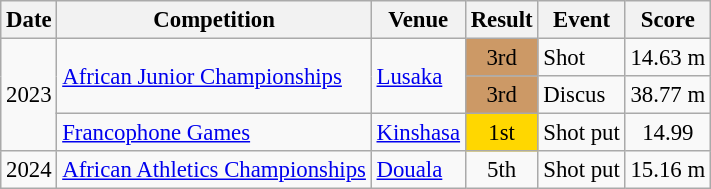<table class="wikitable" border="1" cellspacing="2" cellpadding="1" style="border-collapse: collapse; font-size: 95%;">
<tr>
<th scope=col>Date</th>
<th scope=col>Competition</th>
<th scope=col>Venue</th>
<th scope=col>Result</th>
<th scope=col>Event</th>
<th scope=col>Score</th>
</tr>
<tr>
<td rowspan="3">2023</td>
<td rowspan="2"><a href='#'>African Junior Championships</a></td>
<td rowspan="2"><a href='#'>Lusaka</a></td>
<td align="center" bgcolor="cc9966">3rd</td>
<td>Shot</td>
<td>14.63 m</td>
</tr>
<tr>
<td align="center" bgcolor="cc9966">3rd</td>
<td>Discus</td>
<td>38.77 m</td>
</tr>
<tr>
<td><a href='#'>Francophone Games</a></td>
<td><a href='#'>Kinshasa</a></td>
<td align="center" bgcolor="gold">1st</td>
<td>Shot put</td>
<td align="center">14.99</td>
</tr>
<tr>
<td>2024</td>
<td><a href='#'>African Athletics Championships</a></td>
<td><a href='#'>Douala</a></td>
<td align="center">5th</td>
<td>Shot put</td>
<td>15.16 m</td>
</tr>
</table>
